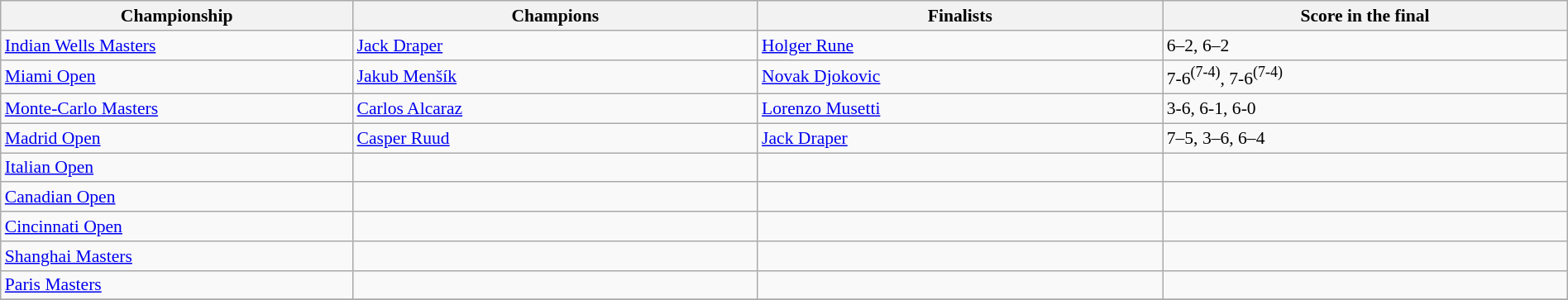<table class="wikitable nowrap" style="font-size:90%;" width="100%">
<tr>
<th style="width: 20%;">Championship</th>
<th style="width: 23%;">Champions</th>
<th style="width: 23%;">Finalists</th>
<th style="width: 23%;">Score in the final</th>
</tr>
<tr>
<td><a href='#'>Indian Wells Masters</a></td>
<td> <a href='#'>Jack Draper</a></td>
<td> <a href='#'>Holger Rune</a></td>
<td>6–2, 6–2</td>
</tr>
<tr>
<td><a href='#'>Miami Open</a></td>
<td> <a href='#'>Jakub Menšík</a></td>
<td> <a href='#'>Novak Djokovic</a></td>
<td>7-6<sup>(7-4)</sup>, 7-6<sup>(7-4)</sup></td>
</tr>
<tr>
<td><a href='#'>Monte-Carlo Masters</a></td>
<td> <a href='#'>Carlos Alcaraz</a></td>
<td> <a href='#'>Lorenzo Musetti</a></td>
<td>3-6, 6-1, 6-0</td>
</tr>
<tr>
<td><a href='#'>Madrid Open</a></td>
<td> <a href='#'>Casper Ruud</a></td>
<td> <a href='#'>Jack Draper</a></td>
<td>7–5, 3–6, 6–4</td>
</tr>
<tr>
<td><a href='#'>Italian Open</a></td>
<td></td>
<td></td>
<td></td>
</tr>
<tr>
<td><a href='#'>Canadian Open</a></td>
<td></td>
<td></td>
<td></td>
</tr>
<tr>
<td><a href='#'>Cincinnati Open</a></td>
<td></td>
<td></td>
<td></td>
</tr>
<tr>
<td><a href='#'>Shanghai Masters</a></td>
<td></td>
<td></td>
<td></td>
</tr>
<tr>
<td><a href='#'>Paris Masters</a></td>
<td></td>
<td></td>
<td></td>
</tr>
<tr>
</tr>
</table>
